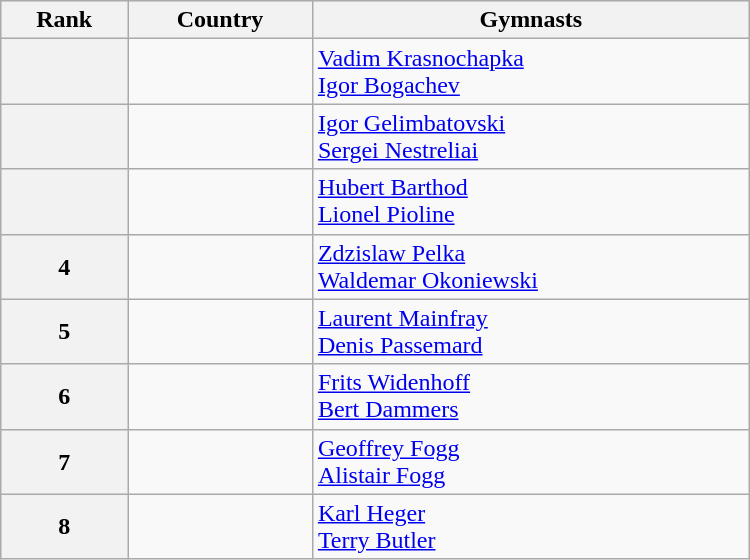<table class="wikitable" width=500>
<tr bgcolor="#efefef">
<th>Rank</th>
<th>Country</th>
<th>Gymnasts</th>
</tr>
<tr>
<th></th>
<td></td>
<td><a href='#'>Vadim Krasnochapka</a> <br> <a href='#'>Igor Bogachev</a></td>
</tr>
<tr>
<th></th>
<td></td>
<td><a href='#'>Igor Gelimbatovski</a> <br> <a href='#'>Sergei Nestreliai</a></td>
</tr>
<tr>
<th></th>
<td></td>
<td><a href='#'>Hubert Barthod</a> <br> <a href='#'>Lionel Pioline</a></td>
</tr>
<tr>
<th>4</th>
<td></td>
<td><a href='#'>Zdzislaw Pelka</a> <br> <a href='#'>Waldemar Okoniewski</a></td>
</tr>
<tr>
<th>5</th>
<td></td>
<td><a href='#'>Laurent Mainfray</a> <br> <a href='#'>Denis Passemard</a></td>
</tr>
<tr>
<th>6</th>
<td></td>
<td><a href='#'>Frits Widenhoff</a> <br> <a href='#'>Bert Dammers</a></td>
</tr>
<tr>
<th>7</th>
<td></td>
<td><a href='#'>Geoffrey Fogg</a> <br> <a href='#'>Alistair Fogg</a></td>
</tr>
<tr>
<th>8</th>
<td></td>
<td><a href='#'>Karl Heger</a> <br> <a href='#'>Terry Butler</a></td>
</tr>
</table>
